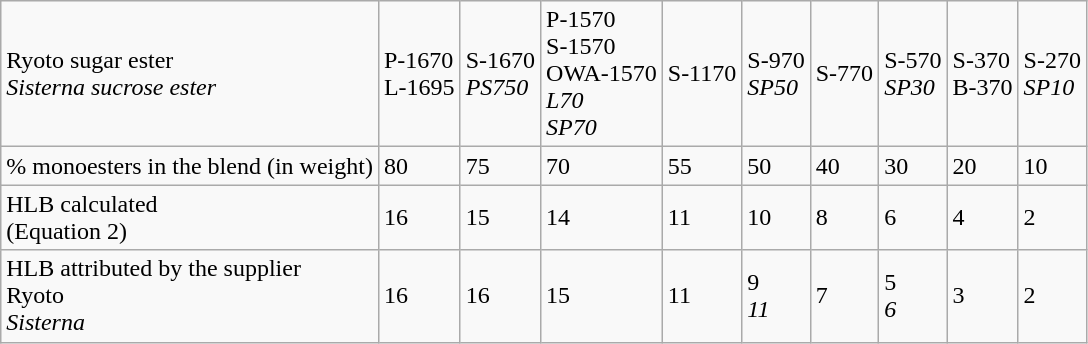<table class="wikitable">
<tr>
<td>Ryoto sugar ester<br><em>Sisterna sucrose ester</em></td>
<td>P-1670<br>L-1695</td>
<td>S-1670<br><em>PS750</em></td>
<td>P-1570<br>S-1570<br>OWA-1570<br><em>L70</em><br><em>SP70</em></td>
<td>S-1170</td>
<td>S-970<br><em>SP50</em></td>
<td>S-770</td>
<td>S-570<br><em>SP30</em></td>
<td>S-370<br>B-370</td>
<td>S-270<br><em>SP10</em></td>
</tr>
<tr>
<td>% monoesters in the blend (in weight)</td>
<td>80</td>
<td>75</td>
<td>70</td>
<td>55</td>
<td>50</td>
<td>40</td>
<td>30</td>
<td>20</td>
<td>10</td>
</tr>
<tr>
<td>HLB calculated<br>(Equation 2)</td>
<td>16</td>
<td>15</td>
<td>14</td>
<td>11</td>
<td>10</td>
<td>8</td>
<td>6</td>
<td>4</td>
<td>2</td>
</tr>
<tr>
<td>HLB attributed by the supplier<br>Ryoto<br><em>Sisterna</em></td>
<td>16</td>
<td>16</td>
<td>15</td>
<td>11</td>
<td>9<br><em>11</em></td>
<td>7</td>
<td>5<br><em>6</em></td>
<td>3</td>
<td>2</td>
</tr>
</table>
